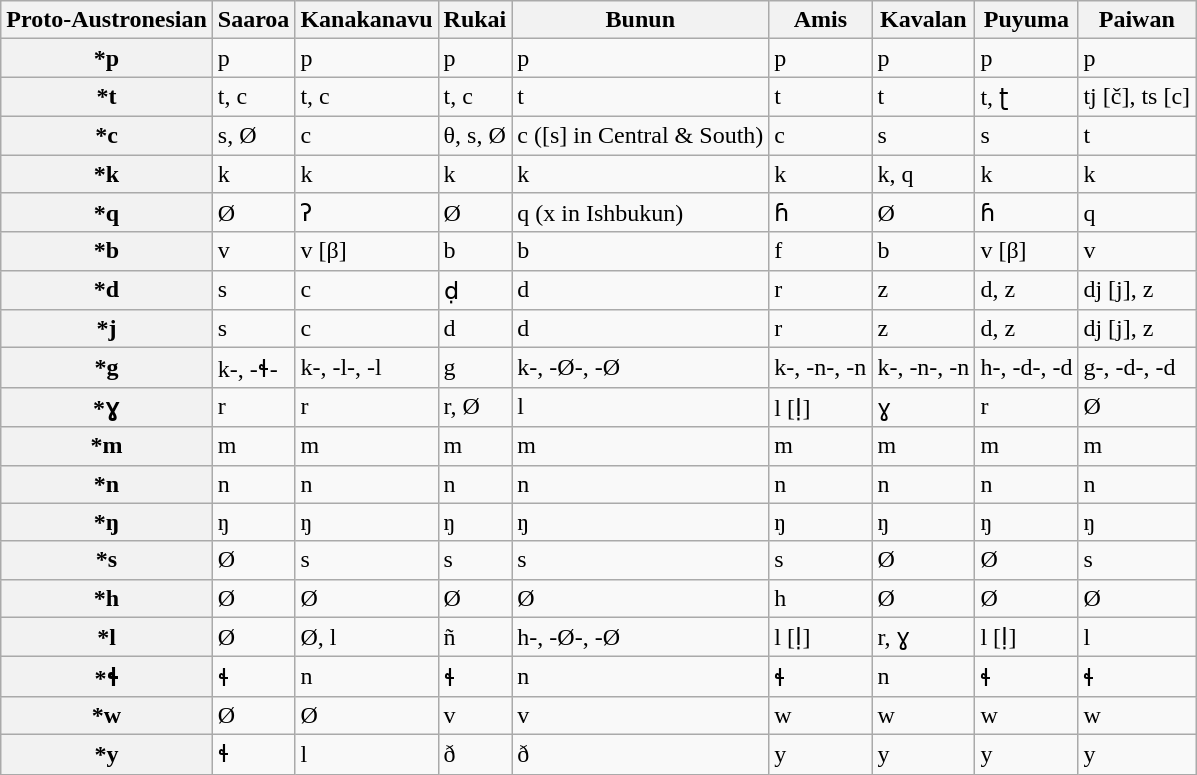<table class="wikitable">
<tr>
<th c=01>Proto-Austronesian</th>
<th c=02>Saaroa</th>
<th c=03>Kanakanavu</th>
<th c=04>Rukai</th>
<th c=05>Bunun</th>
<th c=06>Amis</th>
<th c=07>Kavalan</th>
<th c=08>Puyuma</th>
<th c=09>Paiwan</th>
</tr>
<tr>
<th c=01>*p</th>
<td c=02>p</td>
<td c=03>p</td>
<td c=04>p</td>
<td c=05>p</td>
<td c=06>p</td>
<td c=07>p</td>
<td c=08>p</td>
<td c=09>p</td>
</tr>
<tr>
<th c=01>*t</th>
<td c=02>t, c</td>
<td c=03>t, c</td>
<td c=04>t, c</td>
<td c=05>t</td>
<td c=06>t</td>
<td c=07>t</td>
<td c=08>t, ʈ</td>
<td c=09>tj [č], ts [c]</td>
</tr>
<tr>
<th c=01>*c</th>
<td c=02>s, Ø</td>
<td c=03>c</td>
<td c=04>θ, s, Ø</td>
<td c=05>c ([s] in Central & South)</td>
<td c=06>c</td>
<td c=07>s</td>
<td c=08>s</td>
<td c=09>t</td>
</tr>
<tr>
<th c=01>*k</th>
<td c=02>k</td>
<td c=03>k</td>
<td c=04>k</td>
<td c=05>k</td>
<td c=06>k</td>
<td c=07>k, q</td>
<td c=08>k</td>
<td c=09>k</td>
</tr>
<tr>
<th c=01>*q</th>
<td c=02>Ø</td>
<td c=03>ʔ</td>
<td c=04>Ø</td>
<td c=05>q (x in Ishbukun)</td>
<td c=06>ɦ</td>
<td c=07>Ø</td>
<td c=08>ɦ</td>
<td c=09>q</td>
</tr>
<tr>
<th c=01>*b</th>
<td c=02>v</td>
<td c=03>v [β]</td>
<td c=04>b</td>
<td c=05>b</td>
<td c=06>f</td>
<td c=07>b</td>
<td c=08>v [β]</td>
<td c=09>v</td>
</tr>
<tr>
<th c=01>*d</th>
<td c=02>s</td>
<td c=03>c</td>
<td c=04>ḍ</td>
<td c=05>d</td>
<td c=06>r</td>
<td c=07>z</td>
<td c=08>d, z</td>
<td c=09>dj [j], z</td>
</tr>
<tr>
<th c=01>*j</th>
<td c=02>s</td>
<td c=03>c</td>
<td c=04>d</td>
<td c=05>d</td>
<td c=06>r</td>
<td c=07>z</td>
<td c=08>d, z</td>
<td c=09>dj [j], z</td>
</tr>
<tr>
<th c=01>*g</th>
<td c=02>k-, -ɬ-</td>
<td c=03>k-, -l-, -l</td>
<td c=04>g</td>
<td c=05>k-, -Ø-, -Ø</td>
<td c=06>k-, -n-, -n</td>
<td c=07>k-, -n-, -n</td>
<td c=08>h-, -d-, -d</td>
<td c=09>g-, -d-, -d</td>
</tr>
<tr>
<th c=01>*ɣ</th>
<td c=02>r</td>
<td c=03>r</td>
<td c=04>r, Ø</td>
<td c=05>l</td>
<td c=06>l [ḷ]</td>
<td c=07>ɣ</td>
<td c=08>r</td>
<td c=09>Ø</td>
</tr>
<tr>
<th c=01>*m</th>
<td c=02>m</td>
<td c=03>m</td>
<td c=04>m</td>
<td c=05>m</td>
<td c=06>m</td>
<td c=07>m</td>
<td c=08>m</td>
<td c=09>m</td>
</tr>
<tr>
<th c=01>*n</th>
<td c=02>n</td>
<td c=03>n</td>
<td c=04>n</td>
<td c=05>n</td>
<td c=06>n</td>
<td c=07>n</td>
<td c=08>n</td>
<td c=09>n</td>
</tr>
<tr>
<th c=01>*ŋ</th>
<td c=02>ŋ</td>
<td c=03>ŋ</td>
<td c=04>ŋ</td>
<td c=05>ŋ</td>
<td c=06>ŋ</td>
<td c=07>ŋ</td>
<td c=08>ŋ</td>
<td c=09>ŋ</td>
</tr>
<tr>
<th c=01>*s</th>
<td c=02>Ø</td>
<td c=03>s</td>
<td c=04>s</td>
<td c=05>s</td>
<td c=06>s</td>
<td c=07>Ø</td>
<td c=08>Ø</td>
<td c=09>s</td>
</tr>
<tr>
<th c=01>*h</th>
<td c=02>Ø</td>
<td c=03>Ø</td>
<td c=04>Ø</td>
<td c=05>Ø</td>
<td c=06>h</td>
<td c=07>Ø</td>
<td c=08>Ø</td>
<td c=09>Ø</td>
</tr>
<tr>
<th c=01>*l</th>
<td c=02>Ø</td>
<td c=03>Ø, l</td>
<td c=04>ñ</td>
<td c=05>h-, -Ø-, -Ø</td>
<td c=06>l [ḷ]</td>
<td c=07>r, ɣ</td>
<td c=08>l [ḷ]</td>
<td c=09>l</td>
</tr>
<tr>
<th c=01>*ɬ</th>
<td c=02>ɬ</td>
<td c=03>n</td>
<td c=04>ɬ</td>
<td c=05>n</td>
<td c=06>ɬ</td>
<td c=07>n</td>
<td c=08>ɬ</td>
<td c=09>ɬ</td>
</tr>
<tr>
<th c=01>*w</th>
<td c=02>Ø</td>
<td c=03>Ø</td>
<td c=04>v</td>
<td c=05>v</td>
<td c=06>w</td>
<td c=07>w</td>
<td c=08>w</td>
<td c=09>w</td>
</tr>
<tr>
<th c=01>*y</th>
<td c=02>ɬ</td>
<td c=03>l</td>
<td c=04>ð</td>
<td c=05>ð</td>
<td c=06>y</td>
<td c=07>y</td>
<td c=08>y</td>
<td c=09>y</td>
</tr>
</table>
